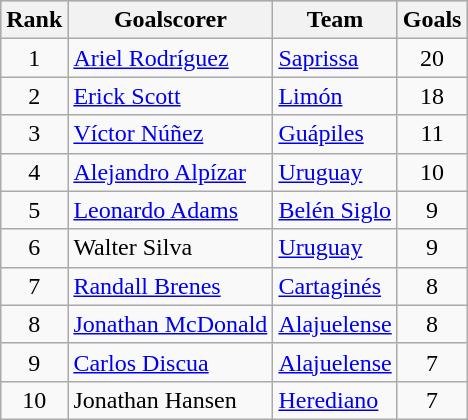<table class="wikitable" style="font-size: 100%;">
<tr bgcolor="#CCCCCC" align="center">
<th>Rank</th>
<th>Goalscorer</th>
<th>Team</th>
<th>Goals</th>
</tr>
<tr>
<td align="center">1</td>
<td> <a href='#'>Ariel Rodríguez</a></td>
<td><a href='#'>Saprissa</a></td>
<td align="center">20</td>
</tr>
<tr>
<td align="center">2</td>
<td> <a href='#'>Erick Scott</a></td>
<td><a href='#'>Limón</a></td>
<td align="center">18</td>
</tr>
<tr>
<td align="center">3</td>
<td> <a href='#'>Víctor Núñez</a></td>
<td><a href='#'>Guápiles</a></td>
<td align="center">11</td>
</tr>
<tr>
<td align="center">4</td>
<td> <a href='#'>Alejandro Alpízar</a></td>
<td><a href='#'>Uruguay</a></td>
<td align="center">10</td>
</tr>
<tr>
<td align="center">5</td>
<td> <a href='#'>Leonardo Adams</a></td>
<td><a href='#'>Belén Siglo</a></td>
<td align="center">9</td>
</tr>
<tr>
<td align="center">6</td>
<td> Walter Silva</td>
<td><a href='#'>Uruguay</a></td>
<td align="center">9</td>
</tr>
<tr>
<td align="center">7</td>
<td> <a href='#'>Randall Brenes</a></td>
<td><a href='#'>Cartaginés</a></td>
<td align="center">8</td>
</tr>
<tr>
<td align="center">8</td>
<td> <a href='#'>Jonathan McDonald</a></td>
<td><a href='#'>Alajuelense</a></td>
<td align="center">8</td>
</tr>
<tr>
<td align="center">9</td>
<td> <a href='#'>Carlos Discua</a></td>
<td><a href='#'>Alajuelense</a></td>
<td align="center">7</td>
</tr>
<tr>
<td align="center">10</td>
<td> Jonathan Hansen</td>
<td><a href='#'>Herediano</a></td>
<td align="center">7</td>
</tr>
</table>
